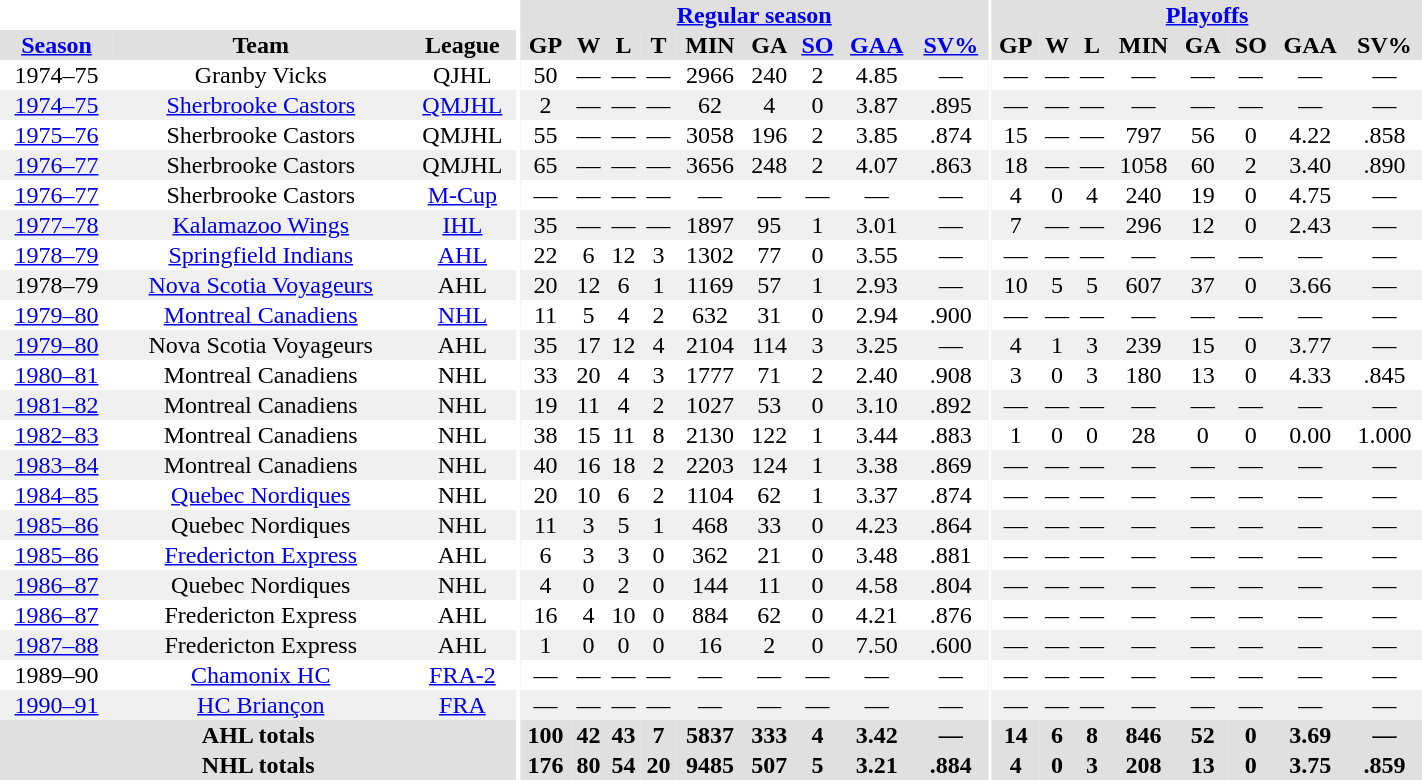<table border="0" cellpadding="1" cellspacing="0" style="text-align:center; width:75%">
<tr ALIGN="center" bgcolor="#e0e0e0">
<th align="center" colspan="3" bgcolor="#ffffff"></th>
<th align="center" rowspan="99" bgcolor="#ffffff"></th>
<th align="center" colspan="9" bgcolor="#e0e0e0"><a href='#'>Regular season</a></th>
<th align="center" rowspan="99" bgcolor="#ffffff"></th>
<th align="center" colspan="8" bgcolor="#e0e0e0"><a href='#'>Playoffs</a></th>
</tr>
<tr ALIGN="center" bgcolor="#e0e0e0">
<th><a href='#'>Season</a></th>
<th>Team</th>
<th>League</th>
<th>GP</th>
<th>W</th>
<th>L</th>
<th>T</th>
<th>MIN</th>
<th>GA</th>
<th><a href='#'>SO</a></th>
<th><a href='#'>GAA</a></th>
<th><a href='#'>SV%</a></th>
<th>GP</th>
<th>W</th>
<th>L</th>
<th>MIN</th>
<th>GA</th>
<th>SO</th>
<th>GAA</th>
<th>SV%</th>
</tr>
<tr>
<td>1974–75</td>
<td>Granby Vicks</td>
<td>QJHL</td>
<td>50</td>
<td>—</td>
<td>—</td>
<td>—</td>
<td>2966</td>
<td>240</td>
<td>2</td>
<td>4.85</td>
<td>—</td>
<td>—</td>
<td>—</td>
<td>—</td>
<td>—</td>
<td>—</td>
<td>—</td>
<td>—</td>
<td>—</td>
</tr>
<tr bgcolor="#f0f0f0">
<td><a href='#'>1974–75</a></td>
<td><a href='#'>Sherbrooke Castors</a></td>
<td><a href='#'>QMJHL</a></td>
<td>2</td>
<td>—</td>
<td>—</td>
<td>—</td>
<td>62</td>
<td>4</td>
<td>0</td>
<td>3.87</td>
<td>.895</td>
<td>—</td>
<td>—</td>
<td>—</td>
<td>—</td>
<td>—</td>
<td>—</td>
<td>—</td>
<td>—</td>
</tr>
<tr>
<td><a href='#'>1975–76</a></td>
<td>Sherbrooke Castors</td>
<td>QMJHL</td>
<td>55</td>
<td>—</td>
<td>—</td>
<td>—</td>
<td>3058</td>
<td>196</td>
<td>2</td>
<td>3.85</td>
<td>.874</td>
<td>15</td>
<td>—</td>
<td>—</td>
<td>797</td>
<td>56</td>
<td>0</td>
<td>4.22</td>
<td>.858</td>
</tr>
<tr bgcolor="#f0f0f0">
<td><a href='#'>1976–77</a></td>
<td>Sherbrooke Castors</td>
<td>QMJHL</td>
<td>65</td>
<td>—</td>
<td>—</td>
<td>—</td>
<td>3656</td>
<td>248</td>
<td>2</td>
<td>4.07</td>
<td>.863</td>
<td>18</td>
<td>—</td>
<td>—</td>
<td>1058</td>
<td>60</td>
<td>2</td>
<td>3.40</td>
<td>.890</td>
</tr>
<tr>
<td><a href='#'>1976–77</a></td>
<td>Sherbrooke Castors</td>
<td><a href='#'>M-Cup</a></td>
<td>—</td>
<td>—</td>
<td>—</td>
<td>—</td>
<td>—</td>
<td>—</td>
<td>—</td>
<td>—</td>
<td>—</td>
<td>4</td>
<td>0</td>
<td>4</td>
<td>240</td>
<td>19</td>
<td>0</td>
<td>4.75</td>
<td>—</td>
</tr>
<tr bgcolor="#f0f0f0">
<td><a href='#'>1977–78</a></td>
<td><a href='#'>Kalamazoo Wings</a></td>
<td><a href='#'>IHL</a></td>
<td>35</td>
<td>—</td>
<td>—</td>
<td>—</td>
<td>1897</td>
<td>95</td>
<td>1</td>
<td>3.01</td>
<td>—</td>
<td>7</td>
<td>—</td>
<td>—</td>
<td>296</td>
<td>12</td>
<td>0</td>
<td>2.43</td>
<td>—</td>
</tr>
<tr>
<td><a href='#'>1978–79</a></td>
<td><a href='#'>Springfield Indians</a></td>
<td><a href='#'>AHL</a></td>
<td>22</td>
<td>6</td>
<td>12</td>
<td>3</td>
<td>1302</td>
<td>77</td>
<td>0</td>
<td>3.55</td>
<td>—</td>
<td>—</td>
<td>—</td>
<td>—</td>
<td>—</td>
<td>—</td>
<td>—</td>
<td>—</td>
<td>—</td>
</tr>
<tr bgcolor="#f0f0f0">
<td>1978–79</td>
<td><a href='#'>Nova Scotia Voyageurs</a></td>
<td>AHL</td>
<td>20</td>
<td>12</td>
<td>6</td>
<td>1</td>
<td>1169</td>
<td>57</td>
<td>1</td>
<td>2.93</td>
<td>—</td>
<td>10</td>
<td>5</td>
<td>5</td>
<td>607</td>
<td>37</td>
<td>0</td>
<td>3.66</td>
<td>—</td>
</tr>
<tr>
<td><a href='#'>1979–80</a></td>
<td><a href='#'>Montreal Canadiens</a></td>
<td><a href='#'>NHL</a></td>
<td>11</td>
<td>5</td>
<td>4</td>
<td>2</td>
<td>632</td>
<td>31</td>
<td>0</td>
<td>2.94</td>
<td>.900</td>
<td>—</td>
<td>—</td>
<td>—</td>
<td>—</td>
<td>—</td>
<td>—</td>
<td>—</td>
<td>—</td>
</tr>
<tr bgcolor="#f0f0f0">
<td><a href='#'>1979–80</a></td>
<td>Nova Scotia Voyageurs</td>
<td>AHL</td>
<td>35</td>
<td>17</td>
<td>12</td>
<td>4</td>
<td>2104</td>
<td>114</td>
<td>3</td>
<td>3.25</td>
<td>—</td>
<td>4</td>
<td>1</td>
<td>3</td>
<td>239</td>
<td>15</td>
<td>0</td>
<td>3.77</td>
<td>—</td>
</tr>
<tr>
<td><a href='#'>1980–81</a></td>
<td>Montreal Canadiens</td>
<td>NHL</td>
<td>33</td>
<td>20</td>
<td>4</td>
<td>3</td>
<td>1777</td>
<td>71</td>
<td>2</td>
<td>2.40</td>
<td>.908</td>
<td>3</td>
<td>0</td>
<td>3</td>
<td>180</td>
<td>13</td>
<td>0</td>
<td>4.33</td>
<td>.845</td>
</tr>
<tr bgcolor="#f0f0f0">
<td><a href='#'>1981–82</a></td>
<td>Montreal Canadiens</td>
<td>NHL</td>
<td>19</td>
<td>11</td>
<td>4</td>
<td>2</td>
<td>1027</td>
<td>53</td>
<td>0</td>
<td>3.10</td>
<td>.892</td>
<td>—</td>
<td>—</td>
<td>—</td>
<td>—</td>
<td>—</td>
<td>—</td>
<td>—</td>
<td>—</td>
</tr>
<tr>
<td><a href='#'>1982–83</a></td>
<td>Montreal Canadiens</td>
<td>NHL</td>
<td>38</td>
<td>15</td>
<td>11</td>
<td>8</td>
<td>2130</td>
<td>122</td>
<td>1</td>
<td>3.44</td>
<td>.883</td>
<td>1</td>
<td>0</td>
<td>0</td>
<td>28</td>
<td>0</td>
<td>0</td>
<td>0.00</td>
<td>1.000</td>
</tr>
<tr bgcolor="#f0f0f0">
<td><a href='#'>1983–84</a></td>
<td>Montreal Canadiens</td>
<td>NHL</td>
<td>40</td>
<td>16</td>
<td>18</td>
<td>2</td>
<td>2203</td>
<td>124</td>
<td>1</td>
<td>3.38</td>
<td>.869</td>
<td>—</td>
<td>—</td>
<td>—</td>
<td>—</td>
<td>—</td>
<td>—</td>
<td>—</td>
<td>—</td>
</tr>
<tr>
<td><a href='#'>1984–85</a></td>
<td><a href='#'>Quebec Nordiques</a></td>
<td>NHL</td>
<td>20</td>
<td>10</td>
<td>6</td>
<td>2</td>
<td>1104</td>
<td>62</td>
<td>1</td>
<td>3.37</td>
<td>.874</td>
<td>—</td>
<td>—</td>
<td>—</td>
<td>—</td>
<td>—</td>
<td>—</td>
<td>—</td>
<td>—</td>
</tr>
<tr bgcolor="#f0f0f0">
<td><a href='#'>1985–86</a></td>
<td>Quebec Nordiques</td>
<td>NHL</td>
<td>11</td>
<td>3</td>
<td>5</td>
<td>1</td>
<td>468</td>
<td>33</td>
<td>0</td>
<td>4.23</td>
<td>.864</td>
<td>—</td>
<td>—</td>
<td>—</td>
<td>—</td>
<td>—</td>
<td>—</td>
<td>—</td>
<td>—</td>
</tr>
<tr>
<td><a href='#'>1985–86</a></td>
<td><a href='#'>Fredericton Express</a></td>
<td>AHL</td>
<td>6</td>
<td>3</td>
<td>3</td>
<td>0</td>
<td>362</td>
<td>21</td>
<td>0</td>
<td>3.48</td>
<td>.881</td>
<td>—</td>
<td>—</td>
<td>—</td>
<td>—</td>
<td>—</td>
<td>—</td>
<td>—</td>
<td>—</td>
</tr>
<tr bgcolor="#f0f0f0">
<td><a href='#'>1986–87</a></td>
<td>Quebec Nordiques</td>
<td>NHL</td>
<td>4</td>
<td>0</td>
<td>2</td>
<td>0</td>
<td>144</td>
<td>11</td>
<td>0</td>
<td>4.58</td>
<td>.804</td>
<td>—</td>
<td>—</td>
<td>—</td>
<td>—</td>
<td>—</td>
<td>—</td>
<td>—</td>
<td>—</td>
</tr>
<tr>
<td><a href='#'>1986–87</a></td>
<td>Fredericton Express</td>
<td>AHL</td>
<td>16</td>
<td>4</td>
<td>10</td>
<td>0</td>
<td>884</td>
<td>62</td>
<td>0</td>
<td>4.21</td>
<td>.876</td>
<td>—</td>
<td>—</td>
<td>—</td>
<td>—</td>
<td>—</td>
<td>—</td>
<td>—</td>
<td>—</td>
</tr>
<tr bgcolor="#f0f0f0">
<td><a href='#'>1987–88</a></td>
<td>Fredericton Express</td>
<td>AHL</td>
<td>1</td>
<td>0</td>
<td>0</td>
<td>0</td>
<td>16</td>
<td>2</td>
<td>0</td>
<td>7.50</td>
<td>.600</td>
<td>—</td>
<td>—</td>
<td>—</td>
<td>—</td>
<td>—</td>
<td>—</td>
<td>—</td>
<td>—</td>
</tr>
<tr>
<td>1989–90</td>
<td><a href='#'>Chamonix HC</a></td>
<td><a href='#'>FRA-2</a></td>
<td>—</td>
<td>—</td>
<td>—</td>
<td>—</td>
<td>—</td>
<td>—</td>
<td>—</td>
<td>—</td>
<td>—</td>
<td>—</td>
<td>—</td>
<td>—</td>
<td>—</td>
<td>—</td>
<td>—</td>
<td>—</td>
<td>—</td>
</tr>
<tr bgcolor="#f0f0f0">
<td><a href='#'>1990–91</a></td>
<td><a href='#'>HC Briançon</a></td>
<td><a href='#'>FRA</a></td>
<td>—</td>
<td>—</td>
<td>—</td>
<td>—</td>
<td>—</td>
<td>—</td>
<td>—</td>
<td>—</td>
<td>—</td>
<td>—</td>
<td>—</td>
<td>—</td>
<td>—</td>
<td>—</td>
<td>—</td>
<td>—</td>
<td>—</td>
</tr>
<tr bgcolor="#e0e0e0">
<th colspan="3">AHL totals</th>
<th>100</th>
<th>42</th>
<th>43</th>
<th>7</th>
<th>5837</th>
<th>333</th>
<th>4</th>
<th>3.42</th>
<th>—</th>
<th>14</th>
<th>6</th>
<th>8</th>
<th>846</th>
<th>52</th>
<th>0</th>
<th>3.69</th>
<th>—</th>
</tr>
<tr bgcolor="#e0e0e0">
<th colspan="3">NHL totals</th>
<th>176</th>
<th>80</th>
<th>54</th>
<th>20</th>
<th>9485</th>
<th>507</th>
<th>5</th>
<th>3.21</th>
<th>.884</th>
<th>4</th>
<th>0</th>
<th>3</th>
<th>208</th>
<th>13</th>
<th>0</th>
<th>3.75</th>
<th>.859</th>
</tr>
</table>
